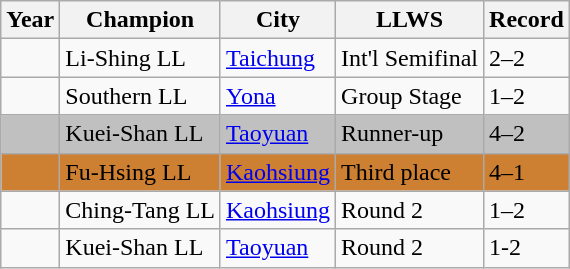<table class="wikitable">
<tr>
<th>Year</th>
<th>Champion</th>
<th>City</th>
<th>LLWS</th>
<th>Record</th>
</tr>
<tr>
<td></td>
<td>Li-Shing LL</td>
<td> <a href='#'>Taichung</a></td>
<td>Int'l Semifinal</td>
<td>2–2</td>
</tr>
<tr>
<td></td>
<td>Southern LL</td>
<td> <a href='#'>Yona</a></td>
<td>Group Stage</td>
<td>1–2</td>
</tr>
<tr style="background:silver">
<td></td>
<td>Kuei-Shan LL</td>
<td> <a href='#'>Taoyuan</a></td>
<td>Runner-up</td>
<td>4–2</td>
</tr>
<tr style="background:#cd7f32;">
<td></td>
<td>Fu-Hsing LL</td>
<td> <a href='#'>Kaohsiung</a></td>
<td>Third place</td>
<td>4–1</td>
</tr>
<tr>
<td></td>
<td>Ching-Tang LL</td>
<td> <a href='#'>Kaohsiung</a></td>
<td>Round 2</td>
<td>1–2</td>
</tr>
<tr>
<td></td>
<td>Kuei-Shan LL</td>
<td> <a href='#'>Taoyuan</a></td>
<td>Round 2</td>
<td>1-2</td>
</tr>
</table>
